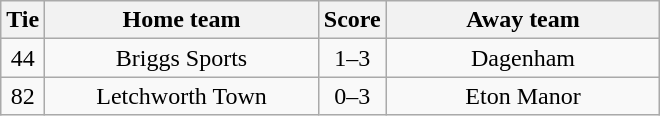<table class="wikitable" style="text-align:center;">
<tr>
<th width=20>Tie</th>
<th width=175>Home team</th>
<th width=20>Score</th>
<th width=175>Away team</th>
</tr>
<tr>
<td>44</td>
<td>Briggs Sports</td>
<td>1–3</td>
<td>Dagenham</td>
</tr>
<tr>
<td>82</td>
<td>Letchworth Town</td>
<td>0–3</td>
<td>Eton Manor</td>
</tr>
</table>
